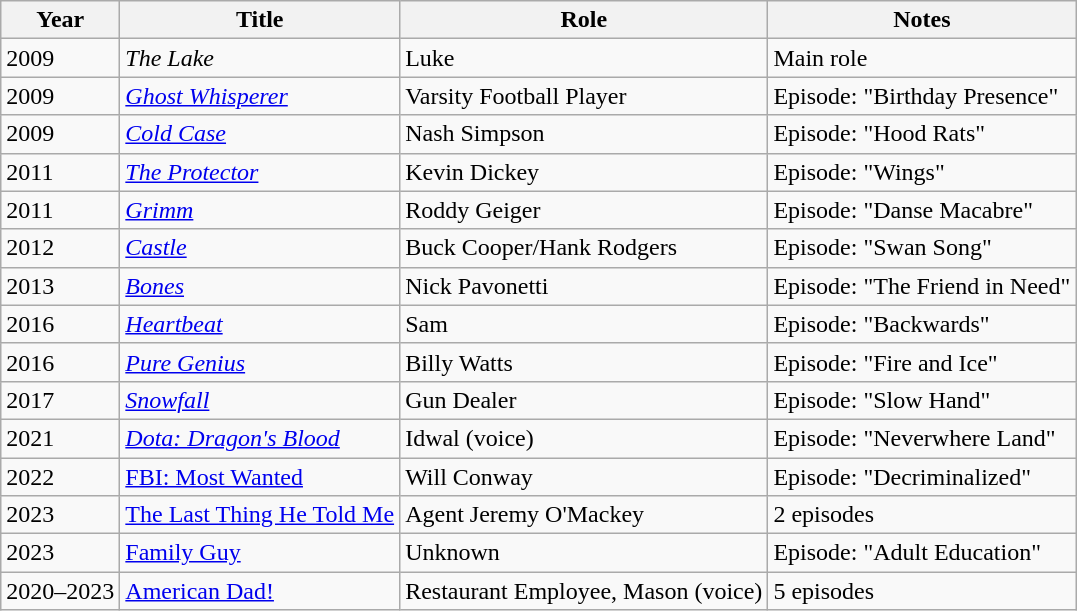<table class="wikitable sortable">
<tr>
<th>Year</th>
<th>Title</th>
<th>Role</th>
<th class="unsortable">Notes</th>
</tr>
<tr>
<td>2009</td>
<td><em>The Lake</em></td>
<td>Luke</td>
<td>Main role</td>
</tr>
<tr>
<td>2009</td>
<td><em><a href='#'>Ghost Whisperer</a></em></td>
<td>Varsity Football Player</td>
<td>Episode: "Birthday Presence"</td>
</tr>
<tr>
<td>2009</td>
<td><em><a href='#'>Cold Case</a></em></td>
<td>Nash Simpson</td>
<td>Episode: "Hood Rats"</td>
</tr>
<tr>
<td>2011</td>
<td><em><a href='#'>The Protector</a></em></td>
<td>Kevin Dickey</td>
<td>Episode: "Wings"</td>
</tr>
<tr>
<td>2011</td>
<td><em><a href='#'>Grimm</a></em></td>
<td>Roddy Geiger</td>
<td>Episode: "Danse Macabre"</td>
</tr>
<tr>
<td>2012</td>
<td><em><a href='#'>Castle</a></em></td>
<td>Buck Cooper/Hank Rodgers</td>
<td>Episode: "Swan Song"</td>
</tr>
<tr>
<td>2013</td>
<td><em><a href='#'>Bones</a></em></td>
<td>Nick Pavonetti</td>
<td>Episode: "The Friend in Need"</td>
</tr>
<tr>
<td>2016</td>
<td><em><a href='#'>Heartbeat</a></em></td>
<td>Sam</td>
<td>Episode: "Backwards"</td>
</tr>
<tr>
<td>2016</td>
<td><em><a href='#'>Pure Genius</a></em></td>
<td>Billy Watts</td>
<td>Episode: "Fire and Ice"</td>
</tr>
<tr>
<td>2017</td>
<td><em><a href='#'>Snowfall</a></em></td>
<td>Gun Dealer</td>
<td>Episode: "Slow Hand"</td>
</tr>
<tr>
<td>2021</td>
<td><em><a href='#'>Dota: Dragon's Blood</a></td>
<td>Idwal (voice)</td>
<td>Episode: "Neverwhere Land"</td>
</tr>
<tr>
<td>2022</td>
<td></em><a href='#'>FBI: Most Wanted</a><em></td>
<td>Will Conway</td>
<td>Episode: "Decriminalized"</td>
</tr>
<tr>
<td>2023</td>
<td></em><a href='#'>The Last Thing He Told Me</a><em></td>
<td>Agent Jeremy O'Mackey</td>
<td>2 episodes</td>
</tr>
<tr>
<td>2023</td>
<td></em><a href='#'>Family Guy</a><em></td>
<td>Unknown</td>
<td>Episode: "Adult Education"</td>
</tr>
<tr>
<td>2020–2023</td>
<td></em><a href='#'>American Dad!</a><em></td>
<td>Restaurant Employee, Mason (voice)</td>
<td>5 episodes</td>
</tr>
</table>
